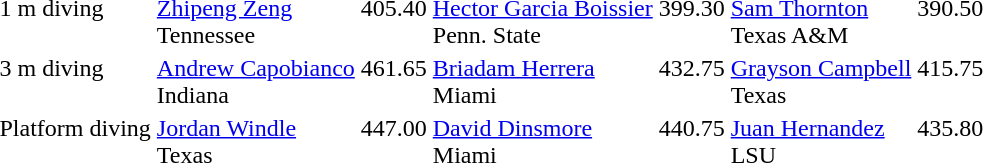<table>
<tr valign="top">
<td>1 m diving</td>
<td><a href='#'>Zhipeng Zeng</a><br>Tennessee</td>
<td>405.40</td>
<td><a href='#'>Hector Garcia Boissier</a><br>Penn. State</td>
<td>399.30</td>
<td><a href='#'>Sam Thornton</a><br>Texas A&M</td>
<td>390.50</td>
</tr>
<tr valign="top">
<td>3 m diving</td>
<td><a href='#'>Andrew Capobianco</a><br> Indiana</td>
<td>461.65</td>
<td><a href='#'>Briadam Herrera</a><br>Miami</td>
<td>432.75</td>
<td><a href='#'>Grayson Campbell</a><br>Texas</td>
<td>415.75</td>
</tr>
<tr valign="top">
<td>Platform diving</td>
<td><a href='#'>Jordan Windle</a><br>Texas</td>
<td>447.00</td>
<td><a href='#'>David Dinsmore</a><br>Miami</td>
<td>440.75</td>
<td><a href='#'>Juan Hernandez</a><br>LSU</td>
<td>435.80</td>
</tr>
</table>
